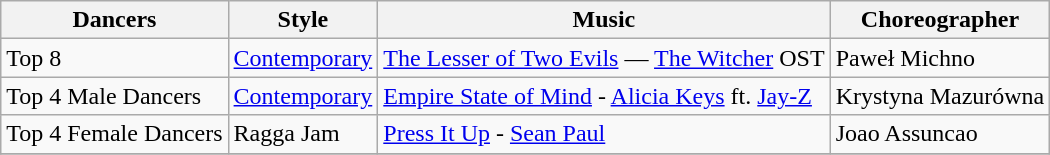<table class="wikitable">
<tr>
<th>Dancers</th>
<th>Style</th>
<th>Music</th>
<th>Choreographer</th>
</tr>
<tr>
<td>Top 8</td>
<td><a href='#'>Contemporary</a></td>
<td><a href='#'>The Lesser of Two Evils</a> — <a href='#'>The Witcher</a> OST</td>
<td>Paweł Michno</td>
</tr>
<tr>
<td>Top 4 Male Dancers</td>
<td><a href='#'>Contemporary</a></td>
<td><a href='#'>Empire State of Mind</a> - <a href='#'>Alicia Keys</a> ft. <a href='#'>Jay-Z</a></td>
<td>Krystyna Mazurówna</td>
</tr>
<tr>
<td>Top 4 Female Dancers</td>
<td>Ragga Jam</td>
<td><a href='#'>Press It Up</a> - <a href='#'>Sean Paul</a></td>
<td>Joao Assuncao</td>
</tr>
<tr>
</tr>
</table>
